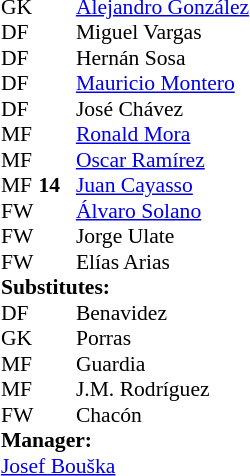<table style="font-size:90%; margin:0.2em auto;" cellspacing="0" cellpadding="0">
<tr>
<th width="25"></th>
<th width="25"></th>
</tr>
<tr>
<td>GK</td>
<td></td>
<td> <a href='#'>Alejandro González</a></td>
</tr>
<tr>
<td>DF</td>
<td></td>
<td> Miguel Vargas</td>
<td></td>
<td></td>
</tr>
<tr>
<td>DF</td>
<td></td>
<td> Hernán Sosa</td>
</tr>
<tr>
<td>DF</td>
<td></td>
<td> <a href='#'>Mauricio Montero</a></td>
</tr>
<tr>
<td>DF</td>
<td></td>
<td> José Chávez</td>
</tr>
<tr>
<td>MF</td>
<td></td>
<td> <a href='#'>Ronald Mora</a></td>
</tr>
<tr>
<td>MF</td>
<td></td>
<td> <a href='#'>Oscar Ramírez</a></td>
</tr>
<tr>
<td>MF</td>
<td><strong>14</strong></td>
<td> <a href='#'>Juan Cayasso</a></td>
</tr>
<tr>
<td>FW</td>
<td></td>
<td> <a href='#'>Álvaro Solano</a></td>
</tr>
<tr>
<td>FW</td>
<td></td>
<td> Jorge Ulate</td>
</tr>
<tr>
<td>FW</td>
<td></td>
<td> Elías Arias</td>
</tr>
<tr>
<td colspan=3><strong>Substitutes:</strong></td>
</tr>
<tr>
<td>DF</td>
<td></td>
<td> Benavidez</td>
<td></td>
<td></td>
</tr>
<tr>
<td>GK</td>
<td></td>
<td> Porras</td>
</tr>
<tr>
<td>MF</td>
<td></td>
<td> Guardia</td>
</tr>
<tr>
<td>MF</td>
<td></td>
<td> J.M. Rodríguez</td>
</tr>
<tr>
<td>FW</td>
<td></td>
<td> Chacón</td>
</tr>
<tr>
<td colspan=3><strong>Manager:</strong></td>
</tr>
<tr>
<td colspan=4> <a href='#'>Josef Bouška</a></td>
</tr>
</table>
